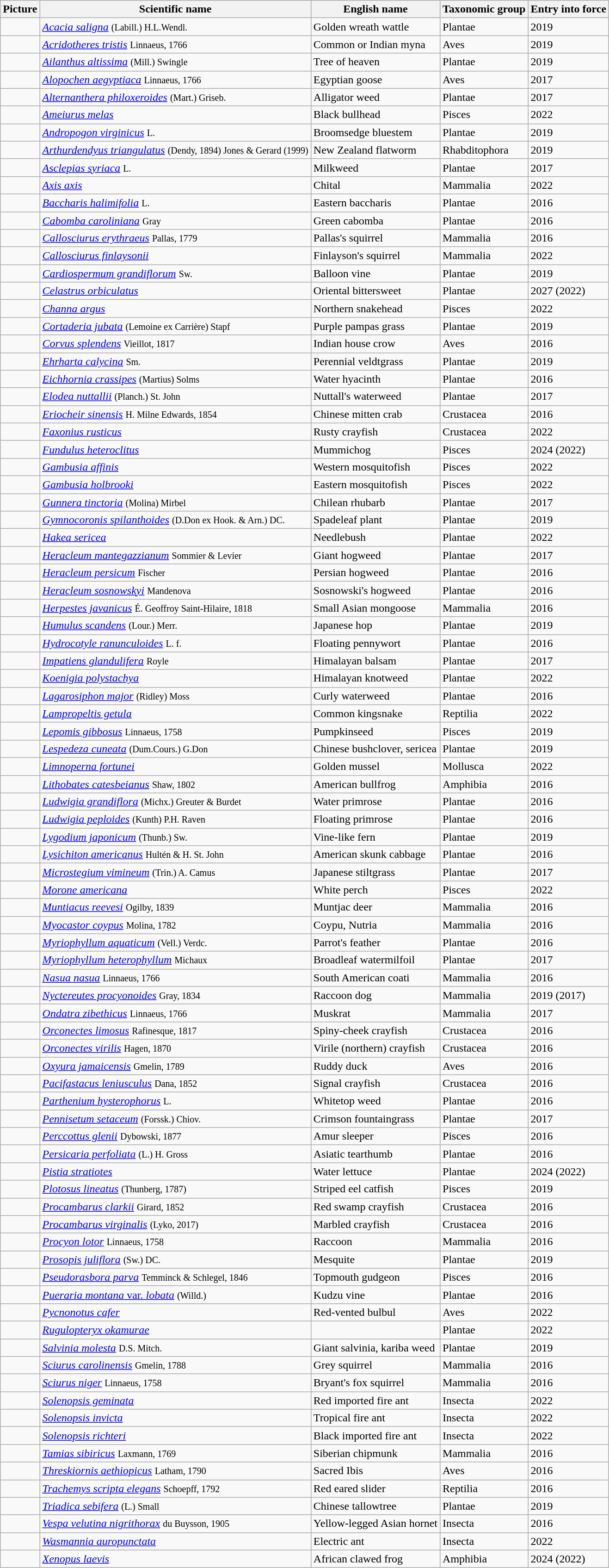<table class="wikitable sortable css-serial">
<tr>
<th>Picture</th>
<th>Scientific name</th>
<th>English name</th>
<th>Taxonomic group</th>
<th>Entry into force </th>
</tr>
<tr>
<td></td>
<td><em><a href='#'>Acacia saligna</a></em> <small>(Labill.) H.L.Wendl.</small></td>
<td>Golden wreath wattle</td>
<td>Plantae</td>
<td>2019</td>
</tr>
<tr>
<td></td>
<td><em><a href='#'>Acridotheres tristis</a></em> <small>Linnaeus, 1766</small></td>
<td>Common or Indian myna</td>
<td>Aves</td>
<td>2019</td>
</tr>
<tr>
<td></td>
<td><em><a href='#'>Ailanthus altissima</a></em> <small>(Mill.) Swingle</small></td>
<td>Tree of heaven</td>
<td>Plantae</td>
<td>2019</td>
</tr>
<tr>
<td></td>
<td><em><a href='#'>Alopochen aegyptiaca</a></em> <small>Linnaeus, 1766</small></td>
<td>Egyptian goose</td>
<td>Aves</td>
<td>2017</td>
</tr>
<tr>
<td></td>
<td><em><a href='#'>Alternanthera philoxeroides</a></em> <small>(Mart.) Griseb.</small></td>
<td>Alligator weed</td>
<td>Plantae</td>
<td>2017</td>
</tr>
<tr>
<td></td>
<td><em><a href='#'>Ameiurus melas</a></em></td>
<td>Black bullhead</td>
<td>Pisces</td>
<td>2022</td>
</tr>
<tr>
<td></td>
<td><em><a href='#'>Andropogon virginicus</a></em> <small>L.</small></td>
<td>Broomsedge bluestem</td>
<td>Plantae</td>
<td>2019</td>
</tr>
<tr>
<td></td>
<td><em><a href='#'>Arthurdendyus triangulatus</a></em> <small>(Dendy, 1894) Jones & Gerard (1999)</small></td>
<td>New Zealand flatworm</td>
<td>Rhabditophora</td>
<td>2019</td>
</tr>
<tr>
<td></td>
<td><em><a href='#'>Asclepias syriaca</a></em> <small>L.</small></td>
<td>Milkweed</td>
<td>Plantae</td>
<td>2017</td>
</tr>
<tr>
<td></td>
<td><em><a href='#'>Axis axis</a></em></td>
<td>Chital</td>
<td>Mammalia</td>
<td>2022</td>
</tr>
<tr>
<td></td>
<td><em><a href='#'>Baccharis halimifolia</a></em> <small>L.</small></td>
<td>Eastern baccharis</td>
<td>Plantae</td>
<td>2016</td>
</tr>
<tr>
<td></td>
<td><em><a href='#'>Cabomba caroliniana</a></em> <small>Gray</small></td>
<td>Green cabomba</td>
<td>Plantae</td>
<td>2016</td>
</tr>
<tr>
<td></td>
<td><em><a href='#'>Callosciurus erythraeus</a></em> <small>Pallas, 1779</small></td>
<td>Pallas's squirrel</td>
<td>Mammalia</td>
<td>2016</td>
</tr>
<tr>
<td></td>
<td><em><a href='#'>Callosciurus finlaysonii</a></em></td>
<td>Finlayson's squirrel</td>
<td>Mammalia</td>
<td>2022</td>
</tr>
<tr>
<td></td>
<td><em><a href='#'>Cardiospermum grandiflorum</a></em> <small>Sw.</small></td>
<td>Balloon vine</td>
<td>Plantae</td>
<td>2019</td>
</tr>
<tr>
<td></td>
<td><em><a href='#'>Celastrus orbiculatus</a></em></td>
<td>Oriental bittersweet</td>
<td>Plantae</td>
<td>2027 (2022)</td>
</tr>
<tr>
<td></td>
<td><em><a href='#'>Channa argus</a></em></td>
<td>Northern snakehead</td>
<td>Pisces</td>
<td>2022</td>
</tr>
<tr>
<td></td>
<td><em><a href='#'>Cortaderia jubata</a></em> <small>(Lemoine ex Carrière) Stapf</small></td>
<td>Purple pampas grass</td>
<td>Plantae</td>
<td>2019</td>
</tr>
<tr>
<td></td>
<td><em><a href='#'>Corvus splendens</a></em> <small>Vieillot, 1817</small></td>
<td>Indian house crow</td>
<td>Aves</td>
<td>2016</td>
</tr>
<tr>
<td></td>
<td><em><a href='#'>Ehrharta calycina</a></em> <small>Sm.</small></td>
<td>Perennial veldtgrass</td>
<td>Plantae</td>
<td>2019</td>
</tr>
<tr>
<td></td>
<td><em><a href='#'>Eichhornia crassipes</a></em> <small>(Martius) Solms</small></td>
<td>Water hyacinth</td>
<td>Plantae</td>
<td>2016</td>
</tr>
<tr>
<td></td>
<td><em><a href='#'>Elodea nuttallii</a></em> <small>(Planch.) St. John</small></td>
<td>Nuttall's waterweed</td>
<td>Plantae</td>
<td>2017</td>
</tr>
<tr>
<td></td>
<td><em><a href='#'>Eriocheir sinensis</a></em> <small>H. Milne Edwards, 1854</small></td>
<td>Chinese mitten crab</td>
<td>Crustacea</td>
<td>2016</td>
</tr>
<tr>
<td></td>
<td><em><a href='#'>Faxonius rusticus</a></em></td>
<td>Rusty crayfish</td>
<td>Crustacea</td>
<td>2022</td>
</tr>
<tr>
<td></td>
<td><em><a href='#'>Fundulus heteroclitus</a></em></td>
<td>Mummichog</td>
<td>Pisces</td>
<td>2024 (2022)</td>
</tr>
<tr>
<td></td>
<td><em><a href='#'>Gambusia affinis</a></em></td>
<td>Western mosquitofish</td>
<td>Pisces</td>
<td>2022</td>
</tr>
<tr>
<td></td>
<td><em><a href='#'>Gambusia holbrooki</a></em></td>
<td>Eastern mosquitofish</td>
<td>Pisces</td>
<td>2022</td>
</tr>
<tr>
<td></td>
<td><em><a href='#'>Gunnera tinctoria</a></em> <small>(Molina) Mirbel</small></td>
<td>Chilean rhubarb</td>
<td>Plantae</td>
<td>2017</td>
</tr>
<tr>
<td></td>
<td><em><a href='#'>Gymnocoronis spilanthoides</a></em> <small>(D.Don ex Hook. & Arn.) DC.</small></td>
<td>Spadeleaf plant</td>
<td>Plantae</td>
<td>2019</td>
</tr>
<tr>
<td></td>
<td><em><a href='#'>Hakea sericea</a></em></td>
<td>Needlebush</td>
<td>Plantae</td>
<td>2022</td>
</tr>
<tr>
<td></td>
<td><em><a href='#'>Heracleum mantegazzianum</a></em> <small>Sommier & Levier</small></td>
<td>Giant hogweed</td>
<td>Plantae</td>
<td>2017</td>
</tr>
<tr>
<td></td>
<td><em><a href='#'>Heracleum persicum</a></em> <small>Fischer</small></td>
<td>Persian hogweed</td>
<td>Plantae</td>
<td>2016</td>
</tr>
<tr>
<td></td>
<td><em><a href='#'>Heracleum sosnowskyi</a></em> <small>Mandenova</small></td>
<td>Sosnowski's hogweed</td>
<td>Plantae</td>
<td>2016</td>
</tr>
<tr>
<td></td>
<td><em><a href='#'>Herpestes javanicus</a></em> <small>É. Geoffroy Saint-Hilaire, 1818</small></td>
<td>Small Asian mongoose</td>
<td>Mammalia</td>
<td>2016</td>
</tr>
<tr>
<td></td>
<td><em><a href='#'>Humulus scandens</a></em> <small>(Lour.) Merr.</small></td>
<td>Japanese hop</td>
<td>Plantae</td>
<td>2019</td>
</tr>
<tr>
<td></td>
<td><em><a href='#'>Hydrocotyle ranunculoides</a></em> <small>L. f.</small></td>
<td>Floating pennywort</td>
<td>Plantae</td>
<td>2016</td>
</tr>
<tr>
<td></td>
<td><em><a href='#'>Impatiens glandulifera</a></em> <small>Royle</small></td>
<td>Himalayan balsam</td>
<td>Plantae</td>
<td>2017</td>
</tr>
<tr>
<td></td>
<td><em><a href='#'>Koenigia polystachya</a></em></td>
<td>Himalayan knotweed</td>
<td>Plantae</td>
<td>2022</td>
</tr>
<tr>
<td></td>
<td><em><a href='#'>Lagarosiphon major</a></em> <small>(Ridley) Moss</small></td>
<td>Curly waterweed</td>
<td>Plantae</td>
<td>2016</td>
</tr>
<tr>
<td></td>
<td><em><a href='#'>Lampropeltis getula</a></em></td>
<td>Common kingsnake</td>
<td>Reptilia</td>
<td>2022</td>
</tr>
<tr>
<td></td>
<td><em><a href='#'>Lepomis gibbosus</a></em> <small>Linnaeus, 1758</small></td>
<td>Pumpkinseed</td>
<td>Pisces</td>
<td>2019</td>
</tr>
<tr>
<td></td>
<td><em><a href='#'>Lespedeza cuneata</a></em> <small>(Dum.Cours.) G.Don</small></td>
<td>Chinese bushclover, sericea</td>
<td>Plantae</td>
<td>2019</td>
</tr>
<tr>
<td></td>
<td><em><a href='#'>Limnoperna fortunei</a></em></td>
<td>Golden mussel</td>
<td>Mollusca</td>
<td>2022</td>
</tr>
<tr>
<td></td>
<td><em><a href='#'>Lithobates catesbeianus</a></em> <small>Shaw, 1802</small></td>
<td>American bullfrog</td>
<td>Amphibia</td>
<td>2016</td>
</tr>
<tr>
<td></td>
<td><em><a href='#'>Ludwigia grandiflora</a></em> <small>(Michx.) Greuter & Burdet</small></td>
<td>Water primrose</td>
<td>Plantae</td>
<td>2016</td>
</tr>
<tr>
<td></td>
<td><em><a href='#'>Ludwigia peploides</a></em> <small>(Kunth) P.H. Raven</small></td>
<td>Floating primrose</td>
<td>Plantae</td>
<td>2016</td>
</tr>
<tr>
<td></td>
<td><em><a href='#'>Lygodium japonicum</a></em> <small>(Thunb.) Sw.</small></td>
<td>Vine-like fern</td>
<td>Plantae</td>
<td>2019</td>
</tr>
<tr>
<td></td>
<td><em><a href='#'>Lysichiton americanus</a></em> <small>Hultén & H. St. John</small></td>
<td>American skunk cabbage</td>
<td>Plantae</td>
<td>2016</td>
</tr>
<tr>
<td></td>
<td><em><a href='#'>Microstegium vimineum</a></em> <small>(Trin.) A. Camus</small></td>
<td>Japanese stiltgrass</td>
<td>Plantae</td>
<td>2017</td>
</tr>
<tr>
<td></td>
<td><em><a href='#'>Morone americana</a></em></td>
<td>White perch</td>
<td>Pisces</td>
<td>2022</td>
</tr>
<tr>
<td></td>
<td><em><a href='#'>Muntiacus reevesi</a></em> <small>Ogilby, 1839</small></td>
<td>Muntjac deer</td>
<td>Mammalia</td>
<td>2016</td>
</tr>
<tr>
<td></td>
<td><em><a href='#'>Myocastor coypus</a></em> <small>Molina, 1782</small></td>
<td>Coypu, Nutria</td>
<td>Mammalia</td>
<td>2016</td>
</tr>
<tr>
<td></td>
<td><em><a href='#'>Myriophyllum aquaticum</a></em> <small>(Vell.) Verdc.</small></td>
<td>Parrot's feather</td>
<td>Plantae</td>
<td>2016</td>
</tr>
<tr>
<td></td>
<td><em><a href='#'>Myriophyllum heterophyllum</a></em> <small>Michaux</small></td>
<td>Broadleaf watermilfoil</td>
<td>Plantae</td>
<td>2017</td>
</tr>
<tr>
<td></td>
<td><em><a href='#'>Nasua nasua</a></em> <small>Linnaeus, 1766</small></td>
<td>South American coati</td>
<td>Mammalia</td>
<td>2016</td>
</tr>
<tr>
<td></td>
<td><em><a href='#'>Nyctereutes procyonoides</a></em> <small>Gray, 1834</small></td>
<td>Raccoon dog</td>
<td>Mammalia</td>
<td>2019 (2017)</td>
</tr>
<tr>
<td></td>
<td><em><a href='#'>Ondatra zibethicus</a></em> <small>Linnaeus, 1766</small></td>
<td>Muskrat</td>
<td>Mammalia</td>
<td>2017</td>
</tr>
<tr>
<td></td>
<td><em><a href='#'>Orconectes limosus</a></em> <small>Rafinesque, 1817</small></td>
<td>Spiny-cheek crayfish</td>
<td>Crustacea</td>
<td>2016</td>
</tr>
<tr>
<td></td>
<td><em><a href='#'>Orconectes virilis</a></em> <small>Hagen, 1870</small></td>
<td>Virile (northern) crayfish</td>
<td>Crustacea</td>
<td>2016</td>
</tr>
<tr>
<td></td>
<td><em><a href='#'>Oxyura jamaicensis</a></em> <small>Gmelin, 1789</small></td>
<td>Ruddy duck</td>
<td>Aves</td>
<td>2016</td>
</tr>
<tr>
<td></td>
<td><em><a href='#'>Pacifastacus leniusculus</a></em> <small>Dana, 1852</small></td>
<td>Signal crayfish</td>
<td>Crustacea</td>
<td>2016</td>
</tr>
<tr>
<td></td>
<td><em><a href='#'>Parthenium hysterophorus</a></em> <small>L.</small></td>
<td>Whitetop weed</td>
<td>Plantae</td>
<td>2016</td>
</tr>
<tr>
<td></td>
<td><em><a href='#'>Pennisetum setaceum</a></em> <small>(Forssk.) Chiov.</small></td>
<td>Crimson fountaingrass</td>
<td>Plantae</td>
<td>2017</td>
</tr>
<tr>
<td></td>
<td><em><a href='#'>Perccottus glenii</a></em> <small>Dybowski, 1877</small></td>
<td>Amur sleeper</td>
<td>Pisces</td>
<td>2016</td>
</tr>
<tr>
<td></td>
<td><em><a href='#'>Persicaria perfoliata</a></em> <small>(L.) H. Gross</small></td>
<td>Asiatic tearthumb</td>
<td>Plantae</td>
<td>2016</td>
</tr>
<tr>
<td></td>
<td><em><a href='#'>Pistia stratiotes</a></em></td>
<td>Water lettuce</td>
<td>Plantae</td>
<td>2024 (2022)</td>
</tr>
<tr>
<td></td>
<td><em><a href='#'>Plotosus lineatus</a></em> <small>(Thunberg, 1787)</small></td>
<td>Striped eel catfish</td>
<td>Pisces</td>
<td>2019</td>
</tr>
<tr>
<td></td>
<td><em><a href='#'>Procambarus clarkii</a></em> <small>Girard, 1852</small></td>
<td>Red swamp crayfish</td>
<td>Crustacea</td>
<td>2016</td>
</tr>
<tr>
<td></td>
<td><em><a href='#'>Procambarus virginalis</a></em> <small>(Lyko, 2017)</small></td>
<td>Marbled crayfish</td>
<td>Crustacea</td>
<td>2016</td>
</tr>
<tr>
<td></td>
<td><em><a href='#'>Procyon lotor</a></em> <small>Linnaeus, 1758</small></td>
<td>Raccoon</td>
<td>Mammalia</td>
<td>2016</td>
</tr>
<tr>
<td></td>
<td><em><a href='#'>Prosopis juliflora</a></em> <small>(Sw.) DC.</small></td>
<td>Mesquite</td>
<td>Plantae</td>
<td>2019</td>
</tr>
<tr>
<td></td>
<td><em><a href='#'>Pseudorasbora parva</a></em> <small>Temminck & Schlegel, 1846</small></td>
<td>Topmouth gudgeon</td>
<td>Pisces</td>
<td>2016</td>
</tr>
<tr>
<td></td>
<td><a href='#'><em>Pueraria montana</em> var. <em>lobata</em></a> <small>(Willd.)</small></td>
<td>Kudzu vine</td>
<td>Plantae</td>
<td>2016</td>
</tr>
<tr>
<td></td>
<td><em><a href='#'>Pycnonotus cafer </a></em></td>
<td>Red-vented bulbul</td>
<td>Aves</td>
<td>2022</td>
</tr>
<tr>
<td></td>
<td><em><a href='#'>Rugulopteryx okamurae</a></em></td>
<td></td>
<td>Plantae</td>
<td>2022</td>
</tr>
<tr>
<td></td>
<td><em><a href='#'>Salvinia molesta</a></em> <small>D.S. Mitch.</small></td>
<td>Giant salvinia, kariba weed</td>
<td>Plantae</td>
<td>2019</td>
</tr>
<tr>
<td></td>
<td><em><a href='#'>Sciurus carolinensis</a></em> <small>Gmelin, 1788</small></td>
<td>Grey squirrel</td>
<td>Mammalia</td>
<td>2016</td>
</tr>
<tr>
<td></td>
<td><em><a href='#'>Sciurus niger</a></em> <small>Linnaeus, 1758</small></td>
<td>Bryant's fox squirrel</td>
<td>Mammalia</td>
<td>2016</td>
</tr>
<tr>
<td></td>
<td><em><a href='#'>Solenopsis geminata</a></em></td>
<td>Red imported fire ant</td>
<td>Insecta</td>
<td>2022</td>
</tr>
<tr>
<td></td>
<td><em><a href='#'>Solenopsis invicta</a></em></td>
<td>Tropical fire ant</td>
<td>Insecta</td>
<td>2022</td>
</tr>
<tr>
<td></td>
<td><em><a href='#'>Solenopsis richteri</a></em></td>
<td>Black imported fire ant</td>
<td>Insecta</td>
<td>2022</td>
</tr>
<tr>
<td></td>
<td><em><a href='#'>Tamias sibiricus</a></em> <small>Laxmann, 1769</small></td>
<td>Siberian chipmunk</td>
<td>Mammalia</td>
<td>2016</td>
</tr>
<tr>
<td></td>
<td><em><a href='#'>Threskiornis aethiopicus</a></em> <small>Latham, 1790</small></td>
<td>Sacred Ibis</td>
<td>Aves</td>
<td>2016</td>
</tr>
<tr>
<td></td>
<td><em><a href='#'>Trachemys scripta elegans</a></em> <small>Schoepff, 1792</small></td>
<td>Red eared slider</td>
<td>Reptilia</td>
<td>2016</td>
</tr>
<tr>
<td></td>
<td><em><a href='#'>Triadica sebifera</a></em> <small>(L.) Small</small></td>
<td>Chinese tallowtree</td>
<td>Plantae</td>
<td>2019</td>
</tr>
<tr>
<td></td>
<td><em><a href='#'>Vespa velutina nigrithorax</a></em> <small>du Buysson, 1905</small></td>
<td>Yellow-legged Asian hornet</td>
<td>Insecta</td>
<td>2016</td>
</tr>
<tr>
<td></td>
<td><em><a href='#'>Wasmannia auropunctata</a></em></td>
<td>Electric ant</td>
<td>Insecta</td>
<td>2022</td>
</tr>
<tr>
<td></td>
<td><em><a href='#'>Xenopus laevis</a></em></td>
<td>African clawed frog</td>
<td>Amphibia</td>
<td>2024 (2022)</td>
</tr>
</table>
